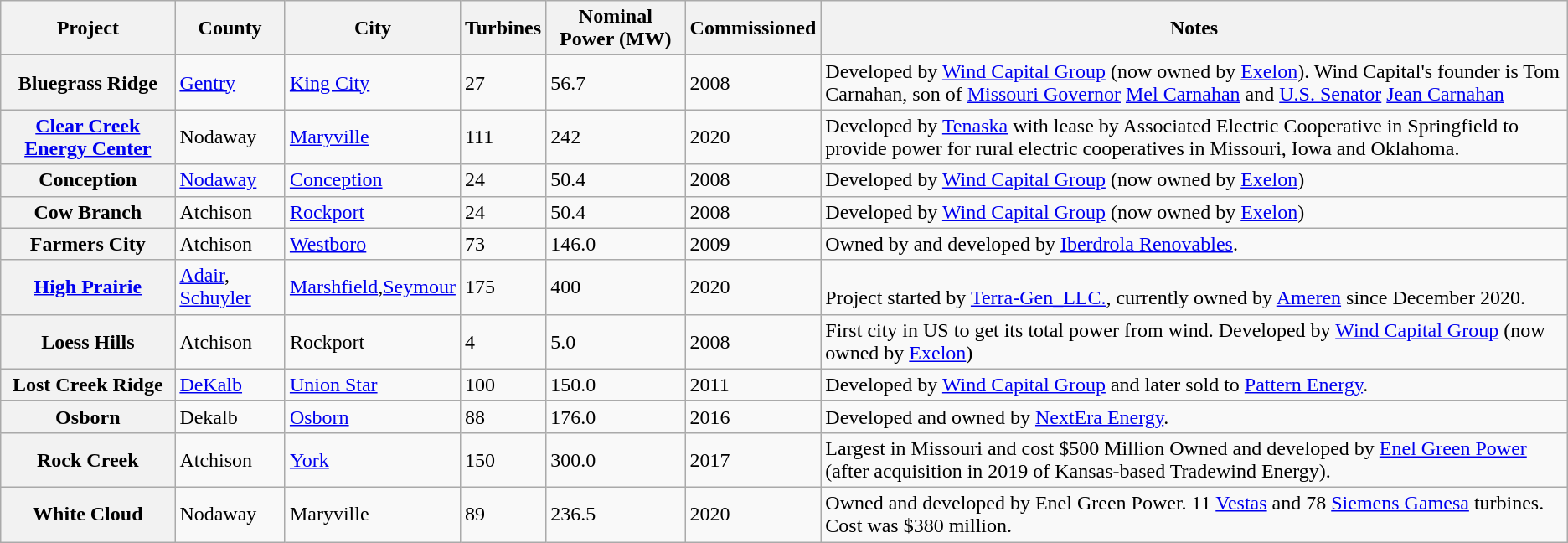<table class="wikitable sortable">
<tr>
<th>Project</th>
<th>County</th>
<th>City</th>
<th>Turbines</th>
<th>Nominal Power (MW)</th>
<th>Commissioned</th>
<th>Notes</th>
</tr>
<tr>
<th>Bluegrass Ridge</th>
<td><a href='#'>Gentry</a></td>
<td><a href='#'>King City</a></td>
<td>27</td>
<td>56.7</td>
<td>2008</td>
<td>  Developed by <a href='#'>Wind Capital Group</a> (now owned by <a href='#'>Exelon</a>).  Wind Capital's founder is Tom Carnahan, son of <a href='#'>Missouri Governor</a> <a href='#'>Mel Carnahan</a> and <a href='#'>U.S. Senator</a> <a href='#'>Jean Carnahan</a></td>
</tr>
<tr>
<th><a href='#'>Clear Creek Energy Center</a></th>
<td>Nodaway</td>
<td><a href='#'>Maryville</a></td>
<td>111</td>
<td>242</td>
<td>2020</td>
<td>  Developed by <a href='#'>Tenaska</a> with lease by Associated Electric Cooperative in Springfield to provide power for rural electric cooperatives in Missouri, Iowa and Oklahoma.</td>
</tr>
<tr>
<th>Conception</th>
<td><a href='#'>Nodaway</a></td>
<td><a href='#'>Conception</a></td>
<td>24</td>
<td>50.4</td>
<td>2008</td>
<td> Developed by <a href='#'>Wind Capital Group</a> (now owned by <a href='#'>Exelon</a>)</td>
</tr>
<tr>
<th>Cow Branch</th>
<td>Atchison</td>
<td><a href='#'>Rockport</a></td>
<td>24</td>
<td>50.4</td>
<td>2008</td>
<td> Developed by <a href='#'>Wind Capital Group</a> (now owned by <a href='#'>Exelon</a>)</td>
</tr>
<tr>
<th>Farmers City</th>
<td>Atchison</td>
<td><a href='#'>Westboro</a></td>
<td>73</td>
<td>146.0</td>
<td>2009</td>
<td>  Owned by and developed by <a href='#'>Iberdrola Renovables</a>.</td>
</tr>
<tr>
<th><a href='#'>High Prairie</a></th>
<td><a href='#'>Adair</a>, <a href='#'>Schuyler</a></td>
<td><a href='#'>Marshfield</a>,<a href='#'>Seymour</a></td>
<td>175 </td>
<td>400 </td>
<td>2020 </td>
<td><br>Project started by <a href='#'>Terra-Gen_LLC.</a>, currently owned by <a href='#'>Ameren</a> since December 2020.</td>
</tr>
<tr>
<th>Loess Hills</th>
<td>Atchison</td>
<td>Rockport</td>
<td>4</td>
<td>5.0</td>
<td>2008</td>
<td>First city in US to get its total power from wind. Developed by <a href='#'>Wind Capital Group</a> (now owned by <a href='#'>Exelon</a>)</td>
</tr>
<tr>
<th>Lost Creek Ridge</th>
<td><a href='#'>DeKalb</a></td>
<td><a href='#'>Union Star</a></td>
<td>100</td>
<td>150.0</td>
<td>2011</td>
<td> Developed by <a href='#'>Wind Capital Group</a> and later sold to <a href='#'>Pattern Energy</a>.</td>
</tr>
<tr>
<th>Osborn</th>
<td>Dekalb</td>
<td><a href='#'>Osborn</a></td>
<td>88</td>
<td>176.0</td>
<td>2016</td>
<td>  Developed and owned by <a href='#'>NextEra Energy</a>.</td>
</tr>
<tr>
<th>Rock Creek</th>
<td>Atchison</td>
<td><a href='#'>York</a></td>
<td>150</td>
<td>300.0</td>
<td>2017</td>
<td>Largest in Missouri and cost $500 Million  Owned and developed by <a href='#'>Enel Green Power</a> (after acquisition in 2019 of Kansas-based Tradewind Energy).</td>
</tr>
<tr>
<th>White Cloud</th>
<td>Nodaway</td>
<td>Maryville</td>
<td>89</td>
<td>236.5</td>
<td>2020</td>
<td>Owned and developed by Enel Green Power.  11 <a href='#'>Vestas</a> and 78 <a href='#'>Siemens Gamesa</a> turbines.  Cost was $380 million.</td>
</tr>
</table>
